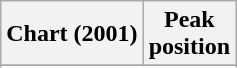<table class="wikitable sortable plainrowheaders" style="text-align:center">
<tr>
<th scope="col">Chart (2001)</th>
<th scope="col">Peak<br>position</th>
</tr>
<tr>
</tr>
<tr>
</tr>
<tr>
</tr>
<tr>
</tr>
<tr>
</tr>
</table>
